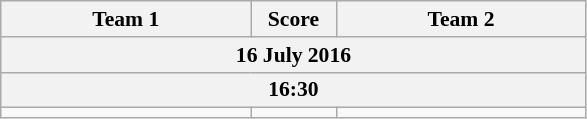<table class="wikitable" style="text-align: center; font-size:90% ">
<tr>
<th align="right" width="160">Team 1</th>
<th width="50">Score</th>
<th align="left" width="160">Team 2</th>
</tr>
<tr>
<th colspan=3>16 July 2016</th>
</tr>
<tr>
<th colspan=3>16:30</th>
</tr>
<tr>
<td align=right><strong></strong></td>
<td align=center></td>
<td align=left></td>
</tr>
</table>
